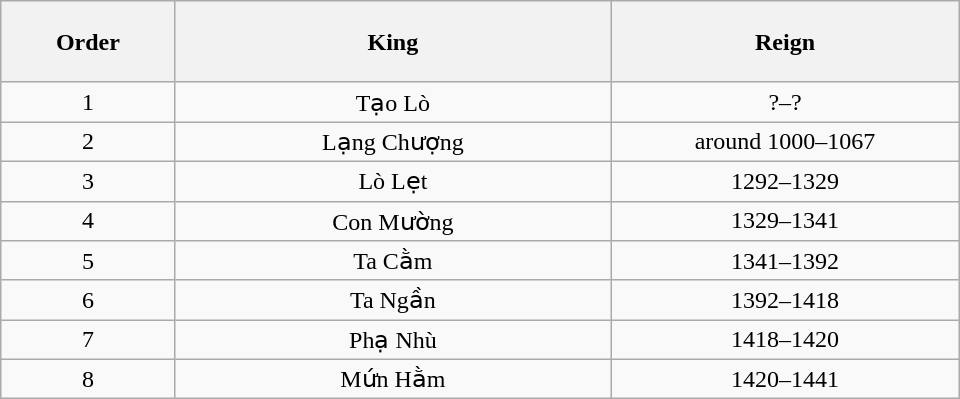<table class="wikitable" style="text-align:center">
<tr>
<th width="10%" height="47">Order</th>
<th width="25%" height="47">King</th>
<th width="20%" height="47">Reign</th>
</tr>
<tr>
<td>1</td>
<td>Tạo Lò</td>
<td align="center">?–?</td>
</tr>
<tr>
<td>2</td>
<td>Lạng Chượng</td>
<td align="center">around 1000–1067</td>
</tr>
<tr>
<td>3</td>
<td>Lò Lẹt</td>
<td align="center">1292–1329</td>
</tr>
<tr>
<td>4</td>
<td>Con Mường</td>
<td align="center">1329–1341</td>
</tr>
<tr>
<td>5</td>
<td>Ta Cằm</td>
<td align="center">1341–1392</td>
</tr>
<tr>
<td>6</td>
<td>Ta Ngần</td>
<td align="center">1392–1418</td>
</tr>
<tr>
<td>7</td>
<td>Phạ Nhù</td>
<td align="center">1418–1420</td>
</tr>
<tr>
<td>8</td>
<td>Mứn Hằm</td>
<td align="center">1420–1441</td>
</tr>
</table>
